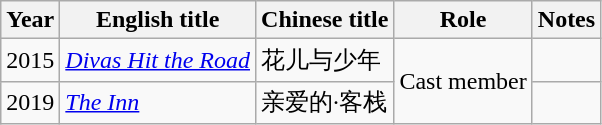<table class="wikitable sortable">
<tr>
<th>Year</th>
<th>English title</th>
<th>Chinese title</th>
<th>Role</th>
<th>Notes</th>
</tr>
<tr>
<td>2015</td>
<td><em><a href='#'>Divas Hit the Road</a></em></td>
<td>花儿与少年</td>
<td rowspan=2>Cast member</td>
<td></td>
</tr>
<tr>
<td>2019</td>
<td><em><a href='#'>The Inn</a></em></td>
<td>亲爱的·客栈</td>
<td></td>
</tr>
</table>
